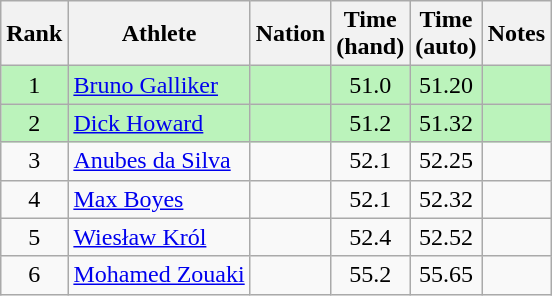<table class="wikitable sortable" style="text-align:center">
<tr>
<th>Rank</th>
<th>Athlete</th>
<th>Nation</th>
<th>Time<br>(hand)</th>
<th>Time<br>(auto)</th>
<th>Notes</th>
</tr>
<tr bgcolor=bbf3bb>
<td>1</td>
<td align=left><a href='#'>Bruno Galliker</a></td>
<td align=left></td>
<td>51.0</td>
<td>51.20</td>
<td></td>
</tr>
<tr bgcolor=bbf3bb>
<td>2</td>
<td align=left><a href='#'>Dick Howard</a></td>
<td align=left></td>
<td>51.2</td>
<td>51.32</td>
<td></td>
</tr>
<tr>
<td>3</td>
<td align=left><a href='#'>Anubes da Silva</a></td>
<td align=left></td>
<td>52.1</td>
<td>52.25</td>
<td></td>
</tr>
<tr>
<td>4</td>
<td align=left><a href='#'>Max Boyes</a></td>
<td align=left></td>
<td>52.1</td>
<td>52.32</td>
<td></td>
</tr>
<tr>
<td>5</td>
<td align=left><a href='#'>Wiesław Król</a></td>
<td align=left></td>
<td>52.4</td>
<td>52.52</td>
<td></td>
</tr>
<tr>
<td>6</td>
<td align=left><a href='#'>Mohamed Zouaki</a></td>
<td align=left></td>
<td>55.2</td>
<td>55.65</td>
<td></td>
</tr>
</table>
